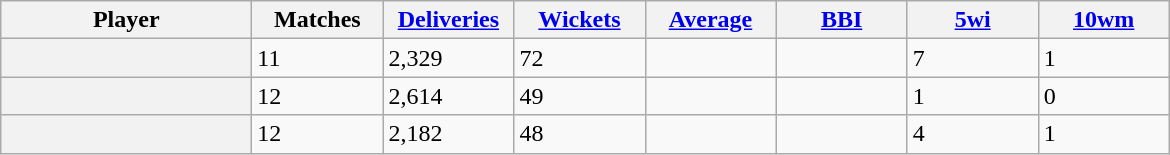<table class="wikitable sortable plainrowheaders">
<tr>
<th scope="col" style="width:10em">Player</th>
<th scope="col" style="width:5em">Matches</th>
<th scope="col" style="width:5em"><a href='#'>Deliveries</a></th>
<th scope="col" style="width:5em"><a href='#'>Wickets</a></th>
<th scope="col" style="width:5em"><a href='#'>Average</a></th>
<th scope="col" style="width:5em"><a href='#'>BBI</a></th>
<th scope="col" style="width:5em"><a href='#'>5wi</a></th>
<th scope="col" style="width:5em"><a href='#'>10wm</a></th>
</tr>
<tr>
<th scope="row"></th>
<td>11</td>
<td>2,329</td>
<td>72</td>
<td></td>
<td></td>
<td>7</td>
<td>1</td>
</tr>
<tr>
<th scope="row"></th>
<td>12</td>
<td>2,614</td>
<td>49</td>
<td></td>
<td></td>
<td>1</td>
<td>0</td>
</tr>
<tr>
<th scope="row"></th>
<td>12</td>
<td>2,182</td>
<td>48</td>
<td></td>
<td></td>
<td>4</td>
<td>1</td>
</tr>
</table>
